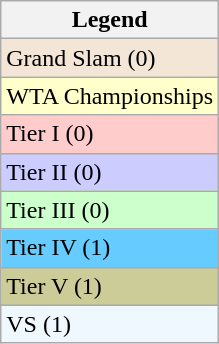<table class="wikitable sortable mw-collapsible mw-collapsed">
<tr>
<th>Legend</th>
</tr>
<tr style="background:#f3e6d7;">
<td>Grand Slam (0)</td>
</tr>
<tr style="background:#ffc;">
<td>WTA Championships</td>
</tr>
<tr bgcolor="#ffcccc">
<td>Tier I (0)</td>
</tr>
<tr bgcolor="#ccccff">
<td>Tier II (0)</td>
</tr>
<tr bgcolor="#CCFFCC">
<td>Tier III (0)</td>
</tr>
<tr bgcolor="#66CCFF">
<td>Tier IV (1)</td>
</tr>
<tr bgcolor="#CCCC99">
<td>Tier V (1)</td>
</tr>
<tr bgcolor="#f0f8ff">
<td>VS (1)</td>
</tr>
</table>
